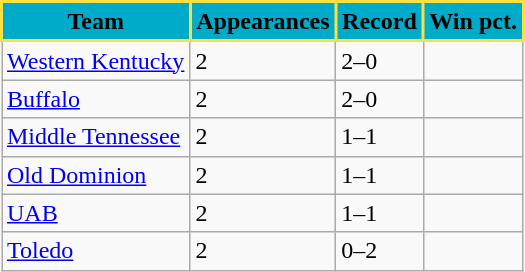<table class = "wikitable">
<tr>
<th style="background:#00ABC9; color:#000000; border: 2px solid #FAE042;">Team</th>
<th style="background:#00ABC9; color:#000000; border: 2px solid #FAE042;">Appearances</th>
<th style="background:#00ABC9; color:#000000; border: 2px solid #FAE042;">Record</th>
<th style="background:#00ABC9; color:#000000; border: 2px solid #FAE042;">Win pct.</th>
</tr>
<tr>
<td><a href='#'>Western Kentucky</a></td>
<td>2</td>
<td>2–0</td>
<td></td>
</tr>
<tr>
<td><a href='#'>Buffalo</a></td>
<td>2</td>
<td>2–0</td>
<td></td>
</tr>
<tr>
<td><a href='#'>Middle Tennessee</a></td>
<td>2</td>
<td>1–1</td>
<td></td>
</tr>
<tr>
<td><a href='#'>Old Dominion</a></td>
<td>2</td>
<td>1–1</td>
<td></td>
</tr>
<tr>
<td><a href='#'>UAB</a></td>
<td>2</td>
<td>1–1</td>
<td></td>
</tr>
<tr>
<td><a href='#'>Toledo</a></td>
<td>2</td>
<td>0–2</td>
<td></td>
</tr>
</table>
